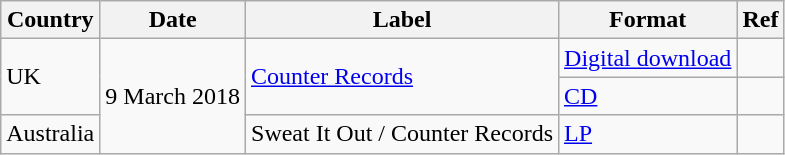<table class="wikitable plainrowheaders">
<tr>
<th>Country</th>
<th>Date</th>
<th>Label</th>
<th>Format</th>
<th>Ref</th>
</tr>
<tr>
<td rowspan="2">UK</td>
<td rowspan="3">9 March 2018</td>
<td rowspan="2"><a href='#'>Counter Records</a></td>
<td><a href='#'>Digital download</a></td>
<td></td>
</tr>
<tr>
<td><a href='#'>CD</a></td>
<td></td>
</tr>
<tr>
<td>Australia</td>
<td>Sweat It Out / Counter Records</td>
<td><a href='#'>LP</a></td>
<td></td>
</tr>
</table>
